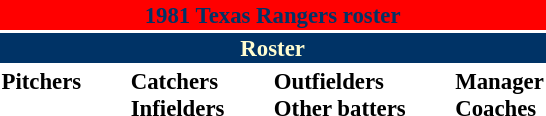<table class="toccolours" style="font-size: 95%;">
<tr>
<th colspan="10" style="background-color: red; color: #003366; text-align: center;">1981 Texas Rangers roster</th>
</tr>
<tr>
<td colspan="10" style="background-color: #003366; color: #FFFDD0; text-align: center;"><strong>Roster</strong></td>
</tr>
<tr>
<td valign="top"><strong>Pitchers</strong><br>













</td>
<td width="25px"></td>
<td valign="top"><strong>Catchers</strong><br>


<strong>Infielders</strong>








</td>
<td width="25px"></td>
<td valign="top"><strong>Outfielders</strong><br>







<strong>Other batters</strong>

</td>
<td width="25px"></td>
<td valign="top"><strong>Manager</strong><br>
<strong>Coaches</strong>




</td>
</tr>
<tr>
</tr>
</table>
